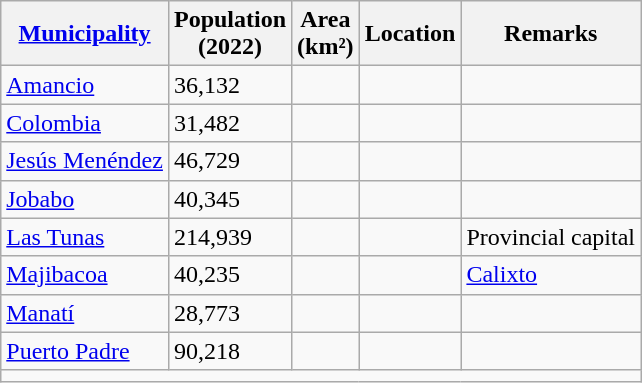<table class="wikitable sortable">
<tr>
<th><a href='#'>Municipality</a></th>
<th>Population<br>(2022)</th>
<th>Area<br>(km²)</th>
<th>Location</th>
<th>Remarks</th>
</tr>
<tr>
<td><a href='#'>Amancio</a></td>
<td>36,132</td>
<td></td>
<td><small></small></td>
<td></td>
</tr>
<tr>
<td><a href='#'>Colombia</a></td>
<td>31,482</td>
<td></td>
<td><small></small></td>
<td></td>
</tr>
<tr>
<td><a href='#'>Jesús Menéndez</a></td>
<td>46,729</td>
<td></td>
<td><small></small></td>
<td></td>
</tr>
<tr>
<td><a href='#'>Jobabo</a></td>
<td>40,345</td>
<td></td>
<td><small></small></td>
<td></td>
</tr>
<tr>
<td><a href='#'>Las Tunas</a></td>
<td>214,939</td>
<td></td>
<td><small></small></td>
<td>Provincial capital</td>
</tr>
<tr>
<td><a href='#'>Majibacoa</a></td>
<td>40,235</td>
<td></td>
<td><small></small></td>
<td><a href='#'>Calixto</a></td>
</tr>
<tr>
<td><a href='#'>Manatí</a></td>
<td>28,773</td>
<td></td>
<td><small></small></td>
<td></td>
</tr>
<tr>
<td><a href='#'>Puerto Padre</a></td>
<td>90,218</td>
<td></td>
<td><small></small></td>
<td></td>
</tr>
<tr>
<td colspan="5"></td>
</tr>
</table>
